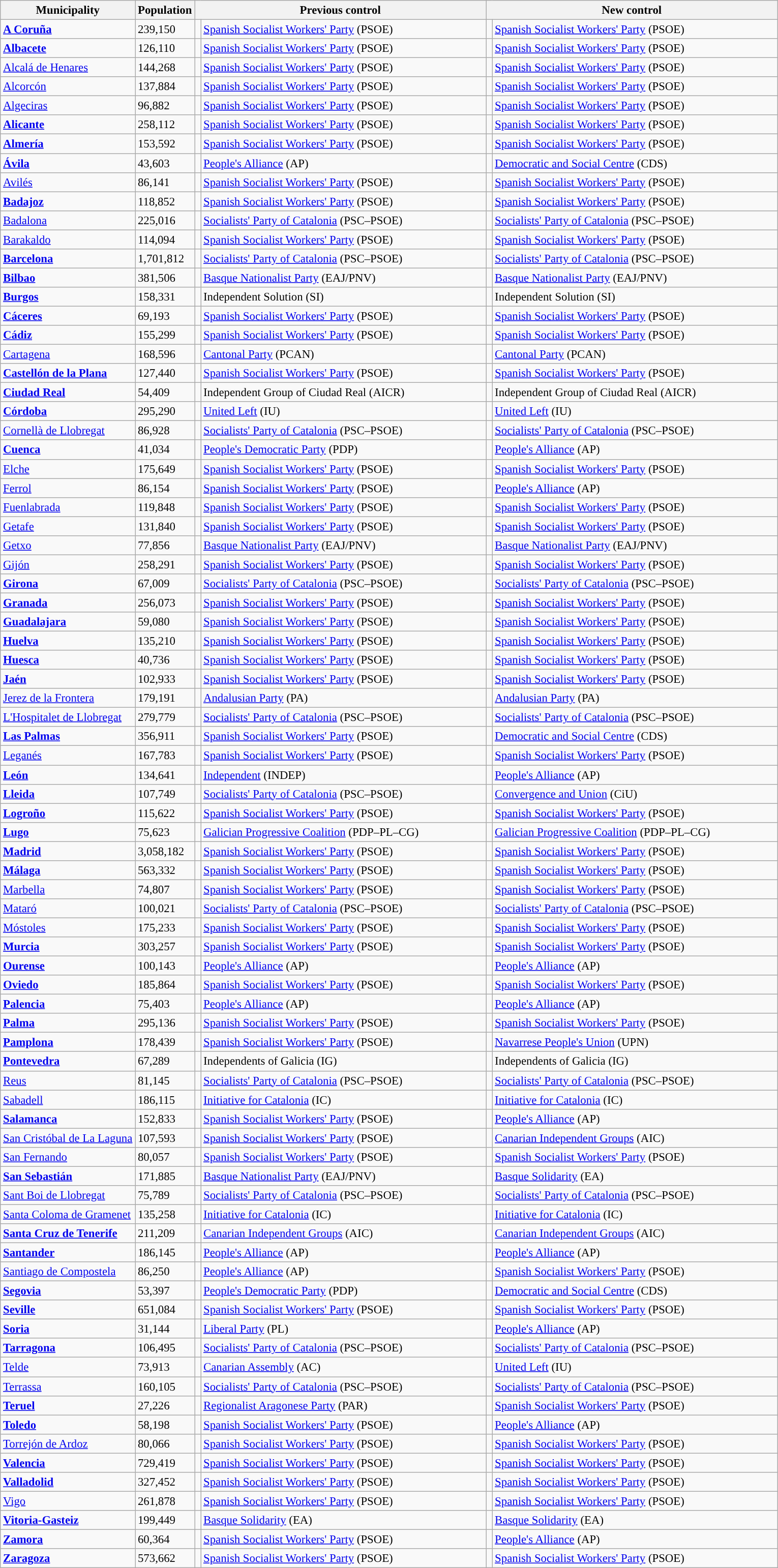<table class="wikitable sortable" style="font-size:95%;">
<tr>
<th>Municipality</th>
<th>Population</th>
<th colspan="2" style="width:375px;">Previous control</th>
<th colspan="2" style="width:375px;">New control</th>
</tr>
<tr>
<td><strong><a href='#'>A Coruña</a></strong></td>
<td>239,150</td>
<td width="1" style="color:inherit;background:"></td>
<td><a href='#'>Spanish Socialist Workers' Party</a> (PSOE)</td>
<td width="1" style="color:inherit;background:"></td>
<td><a href='#'>Spanish Socialist Workers' Party</a> (PSOE)</td>
</tr>
<tr>
<td><strong><a href='#'>Albacete</a></strong></td>
<td>126,110</td>
<td style="color:inherit;background:"></td>
<td><a href='#'>Spanish Socialist Workers' Party</a> (PSOE)</td>
<td style="color:inherit;background:"></td>
<td><a href='#'>Spanish Socialist Workers' Party</a> (PSOE)</td>
</tr>
<tr>
<td><a href='#'>Alcalá de Henares</a></td>
<td>144,268</td>
<td style="color:inherit;background:"></td>
<td><a href='#'>Spanish Socialist Workers' Party</a> (PSOE)</td>
<td style="color:inherit;background:"></td>
<td><a href='#'>Spanish Socialist Workers' Party</a> (PSOE)</td>
</tr>
<tr>
<td><a href='#'>Alcorcón</a></td>
<td>137,884</td>
<td style="color:inherit;background:"></td>
<td><a href='#'>Spanish Socialist Workers' Party</a> (PSOE)</td>
<td style="color:inherit;background:"></td>
<td><a href='#'>Spanish Socialist Workers' Party</a> (PSOE)</td>
</tr>
<tr>
<td><a href='#'>Algeciras</a></td>
<td>96,882</td>
<td style="color:inherit;background:"></td>
<td><a href='#'>Spanish Socialist Workers' Party</a> (PSOE)</td>
<td style="color:inherit;background:"></td>
<td><a href='#'>Spanish Socialist Workers' Party</a> (PSOE)</td>
</tr>
<tr>
<td><strong><a href='#'>Alicante</a></strong></td>
<td>258,112</td>
<td style="color:inherit;background:"></td>
<td><a href='#'>Spanish Socialist Workers' Party</a> (PSOE)</td>
<td style="color:inherit;background:"></td>
<td><a href='#'>Spanish Socialist Workers' Party</a> (PSOE)</td>
</tr>
<tr>
<td><strong><a href='#'>Almería</a></strong></td>
<td>153,592</td>
<td style="color:inherit;background:"></td>
<td><a href='#'>Spanish Socialist Workers' Party</a> (PSOE)</td>
<td style="color:inherit;background:"></td>
<td><a href='#'>Spanish Socialist Workers' Party</a> (PSOE)</td>
</tr>
<tr>
<td><strong><a href='#'>Ávila</a></strong></td>
<td>43,603</td>
<td style="color:inherit;background:"></td>
<td><a href='#'>People's Alliance</a> (AP)</td>
<td style="color:inherit;background:"></td>
<td><a href='#'>Democratic and Social Centre</a> (CDS)</td>
</tr>
<tr>
<td><a href='#'>Avilés</a></td>
<td>86,141</td>
<td style="color:inherit;background:"></td>
<td><a href='#'>Spanish Socialist Workers' Party</a> (PSOE)</td>
<td style="color:inherit;background:"></td>
<td><a href='#'>Spanish Socialist Workers' Party</a> (PSOE)</td>
</tr>
<tr>
<td><strong><a href='#'>Badajoz</a></strong></td>
<td>118,852</td>
<td style="color:inherit;background:"></td>
<td><a href='#'>Spanish Socialist Workers' Party</a> (PSOE)</td>
<td style="color:inherit;background:"></td>
<td><a href='#'>Spanish Socialist Workers' Party</a> (PSOE)</td>
</tr>
<tr>
<td><a href='#'>Badalona</a></td>
<td>225,016</td>
<td style="color:inherit;background:"></td>
<td><a href='#'>Socialists' Party of Catalonia</a> (PSC–PSOE)</td>
<td style="color:inherit;background:"></td>
<td><a href='#'>Socialists' Party of Catalonia</a> (PSC–PSOE)</td>
</tr>
<tr>
<td><a href='#'>Barakaldo</a></td>
<td>114,094</td>
<td style="color:inherit;background:"></td>
<td><a href='#'>Spanish Socialist Workers' Party</a> (PSOE)</td>
<td style="color:inherit;background:"></td>
<td><a href='#'>Spanish Socialist Workers' Party</a> (PSOE)</td>
</tr>
<tr>
<td><strong><a href='#'>Barcelona</a></strong></td>
<td>1,701,812</td>
<td style="color:inherit;background:"></td>
<td><a href='#'>Socialists' Party of Catalonia</a> (PSC–PSOE)</td>
<td style="color:inherit;background:"></td>
<td><a href='#'>Socialists' Party of Catalonia</a> (PSC–PSOE)</td>
</tr>
<tr>
<td><strong><a href='#'>Bilbao</a></strong></td>
<td>381,506</td>
<td style="color:inherit;background:"></td>
<td><a href='#'>Basque Nationalist Party</a> (EAJ/PNV)</td>
<td style="color:inherit;background:"></td>
<td><a href='#'>Basque Nationalist Party</a> (EAJ/PNV)</td>
</tr>
<tr>
<td><strong><a href='#'>Burgos</a></strong></td>
<td>158,331</td>
<td style="color:inherit;background:"></td>
<td>Independent Solution (SI)</td>
<td style="color:inherit;background:"></td>
<td>Independent Solution (SI) </td>
</tr>
<tr>
<td><strong><a href='#'>Cáceres</a></strong></td>
<td>69,193</td>
<td style="color:inherit;background:"></td>
<td><a href='#'>Spanish Socialist Workers' Party</a> (PSOE)</td>
<td style="color:inherit;background:"></td>
<td><a href='#'>Spanish Socialist Workers' Party</a> (PSOE)</td>
</tr>
<tr>
<td><strong><a href='#'>Cádiz</a></strong></td>
<td>155,299</td>
<td style="color:inherit;background:"></td>
<td><a href='#'>Spanish Socialist Workers' Party</a> (PSOE)</td>
<td style="color:inherit;background:"></td>
<td><a href='#'>Spanish Socialist Workers' Party</a> (PSOE)</td>
</tr>
<tr>
<td><a href='#'>Cartagena</a></td>
<td>168,596</td>
<td style="color:inherit;background:"></td>
<td><a href='#'>Cantonal Party</a> (PCAN)</td>
<td style="color:inherit;background:"></td>
<td><a href='#'>Cantonal Party</a> (PCAN)</td>
</tr>
<tr>
<td><strong><a href='#'>Castellón de la Plana</a></strong></td>
<td>127,440</td>
<td style="color:inherit;background:"></td>
<td><a href='#'>Spanish Socialist Workers' Party</a> (PSOE)</td>
<td style="color:inherit;background:"></td>
<td><a href='#'>Spanish Socialist Workers' Party</a> (PSOE)</td>
</tr>
<tr>
<td><strong><a href='#'>Ciudad Real</a></strong></td>
<td>54,409</td>
<td style="color:inherit;background:"></td>
<td>Independent Group of Ciudad Real (AICR)</td>
<td style="color:inherit;background:"></td>
<td>Independent Group of Ciudad Real (AICR) </td>
</tr>
<tr>
<td><strong><a href='#'>Córdoba</a></strong></td>
<td>295,290</td>
<td style="color:inherit;background:"></td>
<td><a href='#'>United Left</a> (IU)</td>
<td style="color:inherit;background:"></td>
<td><a href='#'>United Left</a> (IU)</td>
</tr>
<tr>
<td><a href='#'>Cornellà de Llobregat</a></td>
<td>86,928</td>
<td style="color:inherit;background:"></td>
<td><a href='#'>Socialists' Party of Catalonia</a> (PSC–PSOE)</td>
<td style="color:inherit;background:"></td>
<td><a href='#'>Socialists' Party of Catalonia</a> (PSC–PSOE)</td>
</tr>
<tr>
<td><strong><a href='#'>Cuenca</a></strong></td>
<td>41,034</td>
<td style="color:inherit;background:"></td>
<td><a href='#'>People's Democratic Party</a> (PDP)</td>
<td style="color:inherit;background:"></td>
<td><a href='#'>People's Alliance</a> (AP)</td>
</tr>
<tr>
<td><a href='#'>Elche</a></td>
<td>175,649</td>
<td style="color:inherit;background:"></td>
<td><a href='#'>Spanish Socialist Workers' Party</a> (PSOE)</td>
<td style="color:inherit;background:"></td>
<td><a href='#'>Spanish Socialist Workers' Party</a> (PSOE)</td>
</tr>
<tr>
<td><a href='#'>Ferrol</a></td>
<td>86,154</td>
<td style="color:inherit;background:"></td>
<td><a href='#'>Spanish Socialist Workers' Party</a> (PSOE)</td>
<td style="color:inherit;background:"></td>
<td><a href='#'>People's Alliance</a> (AP) </td>
</tr>
<tr>
<td><a href='#'>Fuenlabrada</a></td>
<td>119,848</td>
<td style="color:inherit;background:"></td>
<td><a href='#'>Spanish Socialist Workers' Party</a> (PSOE)</td>
<td style="color:inherit;background:"></td>
<td><a href='#'>Spanish Socialist Workers' Party</a> (PSOE)</td>
</tr>
<tr>
<td><a href='#'>Getafe</a></td>
<td>131,840</td>
<td style="color:inherit;background:"></td>
<td><a href='#'>Spanish Socialist Workers' Party</a> (PSOE)</td>
<td style="color:inherit;background:"></td>
<td><a href='#'>Spanish Socialist Workers' Party</a> (PSOE)</td>
</tr>
<tr>
<td><a href='#'>Getxo</a></td>
<td>77,856</td>
<td style="color:inherit;background:"></td>
<td><a href='#'>Basque Nationalist Party</a> (EAJ/PNV)</td>
<td style="color:inherit;background:"></td>
<td><a href='#'>Basque Nationalist Party</a> (EAJ/PNV)</td>
</tr>
<tr>
<td><a href='#'>Gijón</a></td>
<td>258,291</td>
<td style="color:inherit;background:"></td>
<td><a href='#'>Spanish Socialist Workers' Party</a> (PSOE)</td>
<td style="color:inherit;background:"></td>
<td><a href='#'>Spanish Socialist Workers' Party</a> (PSOE)</td>
</tr>
<tr>
<td><strong><a href='#'>Girona</a></strong></td>
<td>67,009</td>
<td style="color:inherit;background:"></td>
<td><a href='#'>Socialists' Party of Catalonia</a> (PSC–PSOE)</td>
<td style="color:inherit;background:"></td>
<td><a href='#'>Socialists' Party of Catalonia</a> (PSC–PSOE)</td>
</tr>
<tr>
<td><strong><a href='#'>Granada</a></strong></td>
<td>256,073</td>
<td style="color:inherit;background:"></td>
<td><a href='#'>Spanish Socialist Workers' Party</a> (PSOE)</td>
<td style="color:inherit;background:"></td>
<td><a href='#'>Spanish Socialist Workers' Party</a> (PSOE)</td>
</tr>
<tr>
<td><strong><a href='#'>Guadalajara</a></strong></td>
<td>59,080</td>
<td style="color:inherit;background:"></td>
<td><a href='#'>Spanish Socialist Workers' Party</a> (PSOE)</td>
<td style="color:inherit;background:"></td>
<td><a href='#'>Spanish Socialist Workers' Party</a> (PSOE)</td>
</tr>
<tr>
<td><strong><a href='#'>Huelva</a></strong></td>
<td>135,210</td>
<td style="color:inherit;background:"></td>
<td><a href='#'>Spanish Socialist Workers' Party</a> (PSOE)</td>
<td style="color:inherit;background:"></td>
<td><a href='#'>Spanish Socialist Workers' Party</a> (PSOE)</td>
</tr>
<tr>
<td><strong><a href='#'>Huesca</a></strong></td>
<td>40,736</td>
<td style="color:inherit;background:"></td>
<td><a href='#'>Spanish Socialist Workers' Party</a> (PSOE)</td>
<td style="color:inherit;background:"></td>
<td><a href='#'>Spanish Socialist Workers' Party</a> (PSOE)</td>
</tr>
<tr>
<td><strong><a href='#'>Jaén</a></strong></td>
<td>102,933</td>
<td style="color:inherit;background:"></td>
<td><a href='#'>Spanish Socialist Workers' Party</a> (PSOE)</td>
<td style="color:inherit;background:"></td>
<td><a href='#'>Spanish Socialist Workers' Party</a> (PSOE) </td>
</tr>
<tr>
<td><a href='#'>Jerez de la Frontera</a></td>
<td>179,191</td>
<td style="color:inherit;background:"></td>
<td><a href='#'>Andalusian Party</a> (PA)</td>
<td style="color:inherit;background:"></td>
<td><a href='#'>Andalusian Party</a> (PA)</td>
</tr>
<tr>
<td><a href='#'>L'Hospitalet de Llobregat</a></td>
<td>279,779</td>
<td style="color:inherit;background:"></td>
<td><a href='#'>Socialists' Party of Catalonia</a> (PSC–PSOE)</td>
<td style="color:inherit;background:"></td>
<td><a href='#'>Socialists' Party of Catalonia</a> (PSC–PSOE)</td>
</tr>
<tr>
<td><strong><a href='#'>Las Palmas</a></strong></td>
<td>356,911</td>
<td style="color:inherit;background:"></td>
<td><a href='#'>Spanish Socialist Workers' Party</a> (PSOE)</td>
<td style="color:inherit;background:"></td>
<td><a href='#'>Democratic and Social Centre</a> (CDS) </td>
</tr>
<tr>
<td><a href='#'>Leganés</a></td>
<td>167,783</td>
<td style="color:inherit;background:"></td>
<td><a href='#'>Spanish Socialist Workers' Party</a> (PSOE)</td>
<td style="color:inherit;background:"></td>
<td><a href='#'>Spanish Socialist Workers' Party</a> (PSOE)</td>
</tr>
<tr>
<td><strong><a href='#'>León</a></strong></td>
<td>134,641</td>
<td style="color:inherit;background:"></td>
<td><a href='#'>Independent</a> (INDEP)</td>
<td style="color:inherit;background:"></td>
<td><a href='#'>People's Alliance</a> (AP)</td>
</tr>
<tr>
<td><strong><a href='#'>Lleida</a></strong></td>
<td>107,749</td>
<td style="color:inherit;background:"></td>
<td><a href='#'>Socialists' Party of Catalonia</a> (PSC–PSOE)</td>
<td style="color:inherit;background:"></td>
<td><a href='#'>Convergence and Union</a> (CiU) </td>
</tr>
<tr>
<td><strong><a href='#'>Logroño</a></strong></td>
<td>115,622</td>
<td style="color:inherit;background:"></td>
<td><a href='#'>Spanish Socialist Workers' Party</a> (PSOE)</td>
<td style="color:inherit;background:"></td>
<td><a href='#'>Spanish Socialist Workers' Party</a> (PSOE)</td>
</tr>
<tr>
<td><strong><a href='#'>Lugo</a></strong></td>
<td>75,623</td>
<td style="color:inherit;background:"></td>
<td><a href='#'>Galician Progressive Coalition</a> (PDP–PL–CG)</td>
<td style="color:inherit;background:"></td>
<td><a href='#'>Galician Progressive Coalition</a> (PDP–PL–CG)</td>
</tr>
<tr>
<td><strong><a href='#'>Madrid</a></strong></td>
<td>3,058,182</td>
<td style="color:inherit;background:"></td>
<td><a href='#'>Spanish Socialist Workers' Party</a> (PSOE)</td>
<td style="color:inherit;background:"></td>
<td><a href='#'>Spanish Socialist Workers' Party</a> (PSOE) </td>
</tr>
<tr>
<td><strong><a href='#'>Málaga</a></strong></td>
<td>563,332</td>
<td style="color:inherit;background:"></td>
<td><a href='#'>Spanish Socialist Workers' Party</a> (PSOE)</td>
<td style="color:inherit;background:"></td>
<td><a href='#'>Spanish Socialist Workers' Party</a> (PSOE)</td>
</tr>
<tr>
<td><a href='#'>Marbella</a></td>
<td>74,807</td>
<td style="color:inherit;background:"></td>
<td><a href='#'>Spanish Socialist Workers' Party</a> (PSOE)</td>
<td style="color:inherit;background:"></td>
<td><a href='#'>Spanish Socialist Workers' Party</a> (PSOE)</td>
</tr>
<tr>
<td><a href='#'>Mataró</a></td>
<td>100,021</td>
<td style="color:inherit;background:"></td>
<td><a href='#'>Socialists' Party of Catalonia</a> (PSC–PSOE)</td>
<td style="color:inherit;background:"></td>
<td><a href='#'>Socialists' Party of Catalonia</a> (PSC–PSOE)</td>
</tr>
<tr>
<td><a href='#'>Móstoles</a></td>
<td>175,233</td>
<td style="color:inherit;background:"></td>
<td><a href='#'>Spanish Socialist Workers' Party</a> (PSOE)</td>
<td style="color:inherit;background:"></td>
<td><a href='#'>Spanish Socialist Workers' Party</a> (PSOE)</td>
</tr>
<tr>
<td><strong><a href='#'>Murcia</a></strong></td>
<td>303,257</td>
<td style="color:inherit;background:"></td>
<td><a href='#'>Spanish Socialist Workers' Party</a> (PSOE)</td>
<td style="color:inherit;background:"></td>
<td><a href='#'>Spanish Socialist Workers' Party</a> (PSOE)</td>
</tr>
<tr>
<td><strong><a href='#'>Ourense</a></strong></td>
<td>100,143</td>
<td style="color:inherit;background:"></td>
<td><a href='#'>People's Alliance</a> (AP)</td>
<td style="color:inherit;background:"></td>
<td><a href='#'>People's Alliance</a> (AP) </td>
</tr>
<tr>
<td><strong><a href='#'>Oviedo</a></strong></td>
<td>185,864</td>
<td style="color:inherit;background:"></td>
<td><a href='#'>Spanish Socialist Workers' Party</a> (PSOE)</td>
<td style="color:inherit;background:"></td>
<td><a href='#'>Spanish Socialist Workers' Party</a> (PSOE)</td>
</tr>
<tr>
<td><strong><a href='#'>Palencia</a></strong></td>
<td>75,403</td>
<td style="color:inherit;background:"></td>
<td><a href='#'>People's Alliance</a> (AP)</td>
<td style="color:inherit;background:"></td>
<td><a href='#'>People's Alliance</a> (AP)</td>
</tr>
<tr>
<td><strong><a href='#'>Palma</a></strong></td>
<td>295,136</td>
<td style="color:inherit;background:"></td>
<td><a href='#'>Spanish Socialist Workers' Party</a> (PSOE)</td>
<td style="color:inherit;background:"></td>
<td><a href='#'>Spanish Socialist Workers' Party</a> (PSOE)</td>
</tr>
<tr>
<td><strong><a href='#'>Pamplona</a></strong></td>
<td>178,439</td>
<td style="color:inherit;background:"></td>
<td><a href='#'>Spanish Socialist Workers' Party</a> (PSOE)</td>
<td style="color:inherit;background:"></td>
<td><a href='#'>Navarrese People's Union</a> (UPN)</td>
</tr>
<tr>
<td><strong><a href='#'>Pontevedra</a></strong></td>
<td>67,289</td>
<td style="color:inherit;background:"></td>
<td>Independents of Galicia (IG)</td>
<td style="color:inherit;background:"></td>
<td>Independents of Galicia (IG)</td>
</tr>
<tr>
<td><a href='#'>Reus</a></td>
<td>81,145</td>
<td style="color:inherit;background:"></td>
<td><a href='#'>Socialists' Party of Catalonia</a> (PSC–PSOE)</td>
<td style="color:inherit;background:"></td>
<td><a href='#'>Socialists' Party of Catalonia</a> (PSC–PSOE)</td>
</tr>
<tr>
<td><a href='#'>Sabadell</a></td>
<td>186,115</td>
<td style="color:inherit;background:"></td>
<td><a href='#'>Initiative for Catalonia</a> (IC)</td>
<td style="color:inherit;background:"></td>
<td><a href='#'>Initiative for Catalonia</a> (IC)</td>
</tr>
<tr>
<td><strong><a href='#'>Salamanca</a></strong></td>
<td>152,833</td>
<td style="color:inherit;background:"></td>
<td><a href='#'>Spanish Socialist Workers' Party</a> (PSOE)</td>
<td style="color:inherit;background:"></td>
<td><a href='#'>People's Alliance</a> (AP)</td>
</tr>
<tr>
<td><a href='#'>San Cristóbal de La Laguna</a></td>
<td>107,593</td>
<td style="color:inherit;background:"></td>
<td><a href='#'>Spanish Socialist Workers' Party</a> (PSOE)</td>
<td style="color:inherit;background:"></td>
<td><a href='#'>Canarian Independent Groups</a> (AIC)</td>
</tr>
<tr>
<td><a href='#'>San Fernando</a></td>
<td>80,057</td>
<td style="color:inherit;background:"></td>
<td><a href='#'>Spanish Socialist Workers' Party</a> (PSOE)</td>
<td style="color:inherit;background:"></td>
<td><a href='#'>Spanish Socialist Workers' Party</a> (PSOE) </td>
</tr>
<tr>
<td><strong><a href='#'>San Sebastián</a></strong></td>
<td>171,885</td>
<td style="color:inherit;background:"></td>
<td><a href='#'>Basque Nationalist Party</a> (EAJ/PNV)</td>
<td style="color:inherit;background:"></td>
<td><a href='#'>Basque Solidarity</a> (EA)</td>
</tr>
<tr>
<td><a href='#'>Sant Boi de Llobregat</a></td>
<td>75,789</td>
<td style="color:inherit;background:"></td>
<td><a href='#'>Socialists' Party of Catalonia</a> (PSC–PSOE)</td>
<td style="color:inherit;background:"></td>
<td><a href='#'>Socialists' Party of Catalonia</a> (PSC–PSOE)</td>
</tr>
<tr>
<td><a href='#'>Santa Coloma de Gramenet</a></td>
<td>135,258</td>
<td style="color:inherit;background:"></td>
<td><a href='#'>Initiative for Catalonia</a> (IC)</td>
<td style="color:inherit;background:"></td>
<td><a href='#'>Initiative for Catalonia</a> (IC)</td>
</tr>
<tr>
<td><strong><a href='#'>Santa Cruz de Tenerife</a></strong></td>
<td>211,209</td>
<td style="color:inherit;background:"></td>
<td><a href='#'>Canarian Independent Groups</a> (AIC)</td>
<td style="color:inherit;background:"></td>
<td><a href='#'>Canarian Independent Groups</a> (AIC)</td>
</tr>
<tr>
<td><strong><a href='#'>Santander</a></strong></td>
<td>186,145</td>
<td style="color:inherit;background:"></td>
<td><a href='#'>People's Alliance</a> (AP)</td>
<td style="color:inherit;background:"></td>
<td><a href='#'>People's Alliance</a> (AP)</td>
</tr>
<tr>
<td><a href='#'>Santiago de Compostela</a></td>
<td>86,250</td>
<td style="color:inherit;background:"></td>
<td><a href='#'>People's Alliance</a> (AP)</td>
<td style="color:inherit;background:"></td>
<td><a href='#'>Spanish Socialist Workers' Party</a> (PSOE)</td>
</tr>
<tr>
<td><strong><a href='#'>Segovia</a></strong></td>
<td>53,397</td>
<td style="color:inherit;background:"></td>
<td><a href='#'>People's Democratic Party</a> (PDP)</td>
<td style="color:inherit;background:"></td>
<td><a href='#'>Democratic and Social Centre</a> (CDS)</td>
</tr>
<tr>
<td><strong><a href='#'>Seville</a></strong></td>
<td>651,084</td>
<td style="color:inherit;background:"></td>
<td><a href='#'>Spanish Socialist Workers' Party</a> (PSOE)</td>
<td style="color:inherit;background:"></td>
<td><a href='#'>Spanish Socialist Workers' Party</a> (PSOE)</td>
</tr>
<tr>
<td><strong><a href='#'>Soria</a></strong></td>
<td>31,144</td>
<td style="color:inherit;background:"></td>
<td><a href='#'>Liberal Party</a> (PL)</td>
<td style="color:inherit;background:"></td>
<td><a href='#'>People's Alliance</a> (AP)</td>
</tr>
<tr>
<td><strong><a href='#'>Tarragona</a></strong></td>
<td>106,495</td>
<td style="color:inherit;background:"></td>
<td><a href='#'>Socialists' Party of Catalonia</a> (PSC–PSOE)</td>
<td style="color:inherit;background:"></td>
<td><a href='#'>Socialists' Party of Catalonia</a> (PSC–PSOE) </td>
</tr>
<tr>
<td><a href='#'>Telde</a></td>
<td>73,913</td>
<td style="color:inherit;background:"></td>
<td><a href='#'>Canarian Assembly</a> (AC)</td>
<td style="color:inherit;background:"></td>
<td><a href='#'>United Left</a> (IU)</td>
</tr>
<tr>
<td><a href='#'>Terrassa</a></td>
<td>160,105</td>
<td style="color:inherit;background:"></td>
<td><a href='#'>Socialists' Party of Catalonia</a> (PSC–PSOE)</td>
<td style="color:inherit;background:"></td>
<td><a href='#'>Socialists' Party of Catalonia</a> (PSC–PSOE)</td>
</tr>
<tr>
<td><strong><a href='#'>Teruel</a></strong></td>
<td>27,226</td>
<td style="color:inherit;background:"></td>
<td><a href='#'>Regionalist Aragonese Party</a> (PAR)</td>
<td style="color:inherit;background:"></td>
<td><a href='#'>Spanish Socialist Workers' Party</a> (PSOE)</td>
</tr>
<tr>
<td><strong><a href='#'>Toledo</a></strong></td>
<td>58,198</td>
<td style="color:inherit;background:"></td>
<td><a href='#'>Spanish Socialist Workers' Party</a> (PSOE)</td>
<td style="color:inherit;background:"></td>
<td><a href='#'>People's Alliance</a> (AP)</td>
</tr>
<tr>
<td><a href='#'>Torrejón de Ardoz</a></td>
<td>80,066</td>
<td style="color:inherit;background:"></td>
<td><a href='#'>Spanish Socialist Workers' Party</a> (PSOE)</td>
<td style="color:inherit;background:"></td>
<td><a href='#'>Spanish Socialist Workers' Party</a> (PSOE)</td>
</tr>
<tr>
<td><strong><a href='#'>Valencia</a></strong></td>
<td>729,419</td>
<td style="color:inherit;background:"></td>
<td><a href='#'>Spanish Socialist Workers' Party</a> (PSOE)</td>
<td style="color:inherit;background:"></td>
<td><a href='#'>Spanish Socialist Workers' Party</a> (PSOE)</td>
</tr>
<tr>
<td><strong><a href='#'>Valladolid</a></strong></td>
<td>327,452</td>
<td style="color:inherit;background:"></td>
<td><a href='#'>Spanish Socialist Workers' Party</a> (PSOE)</td>
<td style="color:inherit;background:"></td>
<td><a href='#'>Spanish Socialist Workers' Party</a> (PSOE)</td>
</tr>
<tr>
<td><a href='#'>Vigo</a></td>
<td>261,878</td>
<td style="color:inherit;background:"></td>
<td><a href='#'>Spanish Socialist Workers' Party</a> (PSOE)</td>
<td style="color:inherit;background:"></td>
<td><a href='#'>Spanish Socialist Workers' Party</a> (PSOE)</td>
</tr>
<tr>
<td><strong><a href='#'>Vitoria-Gasteiz</a></strong></td>
<td>199,449</td>
<td style="color:inherit;background:"></td>
<td><a href='#'>Basque Solidarity</a> (EA)</td>
<td style="color:inherit;background:"></td>
<td><a href='#'>Basque Solidarity</a> (EA) </td>
</tr>
<tr>
<td><strong><a href='#'>Zamora</a></strong></td>
<td>60,364</td>
<td style="color:inherit;background:"></td>
<td><a href='#'>Spanish Socialist Workers' Party</a> (PSOE)</td>
<td style="color:inherit;background:"></td>
<td><a href='#'>People's Alliance</a> (AP)</td>
</tr>
<tr>
<td><strong><a href='#'>Zaragoza</a></strong></td>
<td>573,662</td>
<td style="color:inherit;background:"></td>
<td><a href='#'>Spanish Socialist Workers' Party</a> (PSOE)</td>
<td style="color:inherit;background:"></td>
<td><a href='#'>Spanish Socialist Workers' Party</a> (PSOE)</td>
</tr>
</table>
